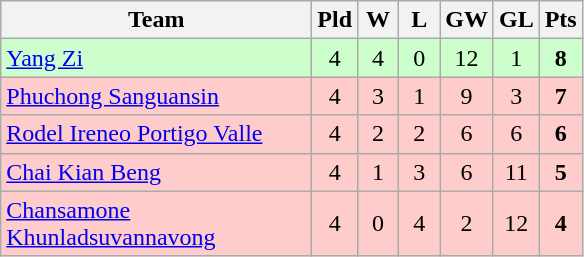<table class="wikitable" style="text-align:center">
<tr>
<th width=200>Team</th>
<th width=20>Pld</th>
<th width=20>W</th>
<th width=20>L</th>
<th width=20>GW</th>
<th width=20>GL</th>
<th width=20>Pts</th>
</tr>
<tr bgcolor="ccffcc">
<td style="text-align:left;"> <a href='#'>Yang Zi</a></td>
<td>4</td>
<td>4</td>
<td>0</td>
<td>12</td>
<td>1</td>
<td><strong>8</strong></td>
</tr>
<tr bgcolor="ffcccc">
<td style="text-align:left;"> <a href='#'>Phuchong Sanguansin</a></td>
<td>4</td>
<td>3</td>
<td>1</td>
<td>9</td>
<td>3</td>
<td><strong>7</strong></td>
</tr>
<tr bgcolor="ffcccc">
<td style="text-align:left;"> <a href='#'>Rodel Ireneo Portigo Valle</a></td>
<td>4</td>
<td>2</td>
<td>2</td>
<td>6</td>
<td>6</td>
<td><strong>6</strong></td>
</tr>
<tr bgcolor="ffcccc">
<td style="text-align:left;"> <a href='#'>Chai Kian Beng</a></td>
<td>4</td>
<td>1</td>
<td>3</td>
<td>6</td>
<td>11</td>
<td><strong>5</strong></td>
</tr>
<tr bgcolor="ffcccc">
<td style="text-align:left;"> <a href='#'>Chansamone Khunladsuvannavong</a></td>
<td>4</td>
<td>0</td>
<td>4</td>
<td>2</td>
<td>12</td>
<td><strong>4</strong></td>
</tr>
</table>
